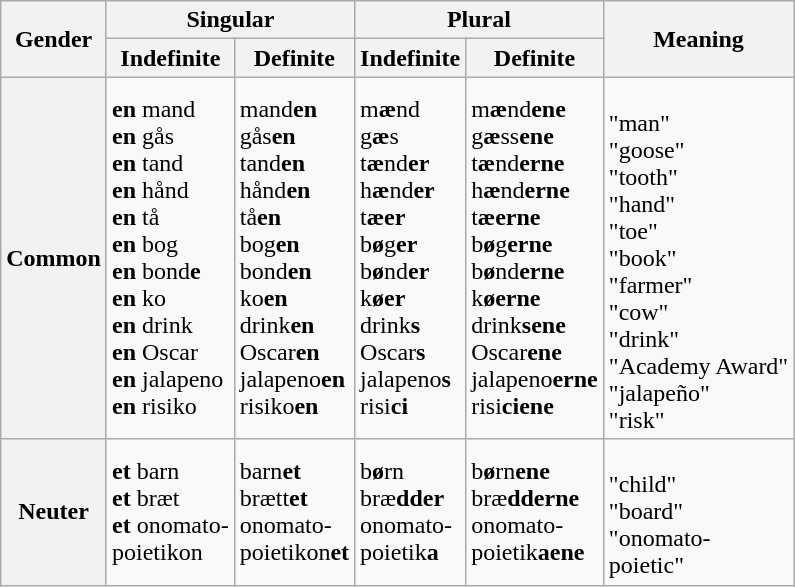<table class="wikitable">
<tr>
<th rowspan="2">Gender</th>
<th colspan="2">Singular</th>
<th colspan="2">Plural</th>
<th rowspan=2>Meaning</th>
</tr>
<tr>
<th>Indefinite</th>
<th>Definite</th>
<th>Indefinite</th>
<th>Definite</th>
</tr>
<tr>
<th>Common</th>
<td><strong>en</strong> mand<br><strong>en</strong> gås<br><strong>en</strong> tand<br><strong>en</strong> hånd<br><strong>en</strong> tå<br><strong>en</strong> bog<br><strong>en</strong> bond<strong>e</strong><br><strong>en</strong> ko<br><strong>en</strong> drink<br><strong>en</strong> Oscar<br><strong>en</strong> jalapeno<br><strong>en</strong> risiko</td>
<td>mand<strong>en</strong><br>gås<strong>en</strong><br>tand<strong>en</strong><br>hånd<strong>en</strong><br>tå<strong>en</strong><br>bog<strong>en</strong><br>bond<strong>en</strong><br>ko<strong>en</strong><br>drink<strong>en</strong><br>Oscar<strong>en</strong><br>jalapeno<strong>en</strong><br>risiko<strong>en</strong></td>
<td>m<strong>æ</strong>nd<br>g<strong>æ</strong>s<br>t<strong>æ</strong>nd<strong>er</strong><br>h<strong>æ</strong>nd<strong>er</strong><br>t<strong>æer</strong><br>b<strong>ø</strong>g<strong>er</strong><br>b<strong>ø</strong>nd<strong>er</strong><br>k<strong>øer</strong><br>drink<strong>s</strong><br>Oscar<strong>s</strong><br>jalapeno<strong>s</strong><br>risi<strong>ci</strong></td>
<td>m<strong>æ</strong>nd<strong>ene</strong><br>g<strong>æ</strong>ss<strong>ene</strong><br>t<strong>æ</strong>nd<strong>erne</strong><br>h<strong>æ</strong>nd<strong>erne</strong><br>t<strong>æerne</strong><br>b<strong>ø</strong>g<strong>erne</strong><br>b<strong>ø</strong>nd<strong>erne</strong><br>k<strong>øerne</strong><br>drink<strong>sene</strong><br>Oscar<strong>ene</strong><br>jalapeno<strong>erne</strong><br>risi<strong>ciene</strong></td>
<td><br>"man"<br>"goose"<br>"tooth"<br>"hand"<br>"toe"<br>"book"<br>"farmer"<br>"cow"<br>"drink"<br>"Academy Award"<br>"jalapeño"<br>"risk"</td>
</tr>
<tr>
<th>Neuter</th>
<td><strong>et</strong> barn<br><strong>et</strong> bræt<br><strong>et</strong> onomato-<br>poietikon</td>
<td>barn<strong>et</strong><br>brætt<strong>et</strong><br>onomato-<br>poietikon<strong>et</strong></td>
<td>b<strong>ø</strong>rn<br>bræ<strong>dder</strong><br>onomato-<br>poietik<strong>a</strong></td>
<td>b<strong>ø</strong>rn<strong>ene</strong><br>bræ<strong>dderne</strong><br>onomato-<br>poietik<strong>aene</strong></td>
<td><br>"child"<br>"board"<br>"onomato-<br>poietic"</td>
</tr>
</table>
